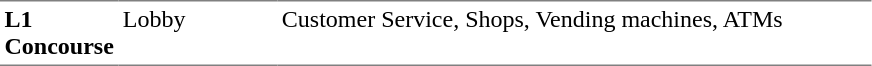<table table border=0 cellspacing=0 cellpadding=3>
<tr>
<td style="border-bottom:solid 1px gray; border-top:solid 1px gray;" valign=top width=50><strong>L1<br>Concourse</strong></td>
<td style="border-bottom:solid 1px gray; border-top:solid 1px gray;" valign=top width=100>Lobby</td>
<td style="border-bottom:solid 1px gray; border-top:solid 1px gray;" valign=top width=390>Customer Service, Shops, Vending machines, ATMs</td>
</tr>
</table>
